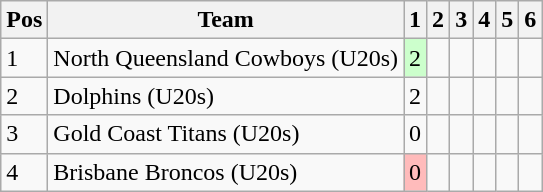<table class="wikitable">
<tr>
<th>Pos</th>
<th>Team</th>
<th>1</th>
<th>2</th>
<th>3</th>
<th>4</th>
<th>5</th>
<th>6</th>
</tr>
<tr>
<td>1</td>
<td> North Queensland Cowboys (U20s)</td>
<td style="background:#ccffcc;">2</td>
<td></td>
<td></td>
<td></td>
<td></td>
<td></td>
</tr>
<tr>
<td>2</td>
<td> Dolphins (U20s)</td>
<td>2</td>
<td></td>
<td></td>
<td></td>
<td></td>
<td></td>
</tr>
<tr>
<td>3</td>
<td> Gold Coast Titans (U20s)</td>
<td>0</td>
<td></td>
<td></td>
<td></td>
<td></td>
<td></td>
</tr>
<tr>
<td>4</td>
<td> Brisbane Broncos (U20s)</td>
<td style="background:#ffbbbb;">0</td>
<td></td>
<td></td>
<td></td>
<td></td>
<td></td>
</tr>
</table>
